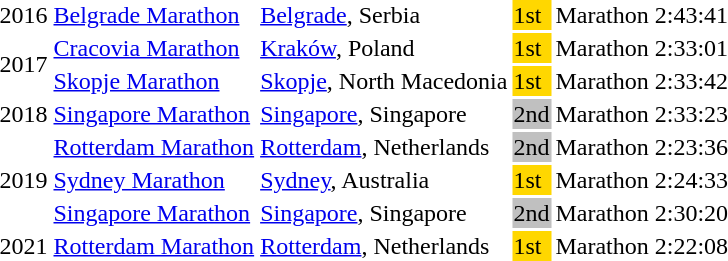<table>
<tr>
<td>2016</td>
<td><a href='#'>Belgrade Marathon</a></td>
<td><a href='#'>Belgrade</a>, Serbia</td>
<td bgcolor=gold>1st</td>
<td>Marathon</td>
<td>2:43:41</td>
</tr>
<tr>
<td rowspan=2>2017</td>
<td><a href='#'>Cracovia Marathon</a></td>
<td><a href='#'>Kraków</a>, Poland</td>
<td bgcolor=gold>1st</td>
<td>Marathon</td>
<td>2:33:01</td>
</tr>
<tr>
<td><a href='#'>Skopje Marathon</a></td>
<td><a href='#'>Skopje</a>, North Macedonia</td>
<td bgcolor=gold>1st</td>
<td>Marathon</td>
<td>2:33:42</td>
</tr>
<tr>
<td>2018</td>
<td><a href='#'>Singapore Marathon</a></td>
<td><a href='#'>Singapore</a>, Singapore</td>
<td bgcolor=silver>2nd</td>
<td>Marathon</td>
<td>2:33:23</td>
</tr>
<tr>
<td rowspan=3>2019</td>
<td><a href='#'>Rotterdam Marathon</a></td>
<td><a href='#'>Rotterdam</a>, Netherlands</td>
<td bgcolor=silver>2nd</td>
<td>Marathon</td>
<td>2:23:36</td>
</tr>
<tr>
<td><a href='#'>Sydney Marathon</a></td>
<td><a href='#'>Sydney</a>, Australia</td>
<td bgcolor=gold>1st</td>
<td>Marathon</td>
<td>2:24:33</td>
</tr>
<tr>
<td><a href='#'>Singapore Marathon</a></td>
<td><a href='#'>Singapore</a>, Singapore</td>
<td bgcolor=silver>2nd</td>
<td>Marathon</td>
<td>2:30:20</td>
</tr>
<tr>
<td>2021</td>
<td><a href='#'>Rotterdam Marathon</a></td>
<td><a href='#'>Rotterdam</a>, Netherlands</td>
<td bgcolor=gold>1st</td>
<td>Marathon</td>
<td>2:22:08</td>
</tr>
</table>
